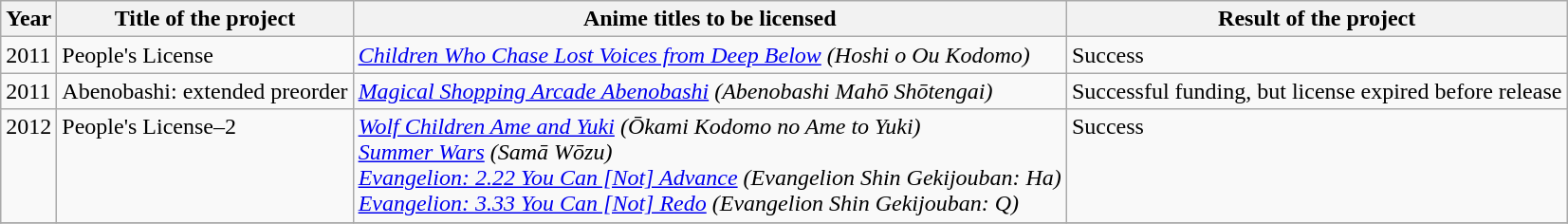<table class="wikitable">
<tr>
<th>Year</th>
<th>Title of the project</th>
<th>Anime titles to be licensed</th>
<th>Result of the project</th>
</tr>
<tr valign="top">
<td>2011</td>
<td>People's License</td>
<td><em><a href='#'>Children Who Chase Lost Voices from Deep Below</a> (Hoshi o Ou Kodomo)</em></td>
<td>Success</td>
</tr>
<tr valign="top">
<td>2011</td>
<td>Abenobashi: extended preorder</td>
<td><em><a href='#'>Magical Shopping Arcade Abenobashi</a> (Abenobashi Mahō Shōtengai)</em></td>
<td>Successful funding, but license expired before release</td>
</tr>
<tr valign="top">
<td>2012</td>
<td>People's License–2</td>
<td><em><a href='#'>Wolf Children Ame and Yuki</a> (Ōkami Kodomo no Ame to Yuki)</em><br><em><a href='#'>Summer Wars</a> (Samā Wōzu)</em><br><em><a href='#'>Evangelion: 2.22 You Can [Not] Advance</a> (Evangelion Shin Gekijouban: Ha)</em><br><em><a href='#'>Evangelion: 3.33 You Can [Not] Redo</a> (Evangelion Shin Gekijouban: Q)</em></td>
<td>Success</td>
</tr>
<tr valign="top">
</tr>
</table>
